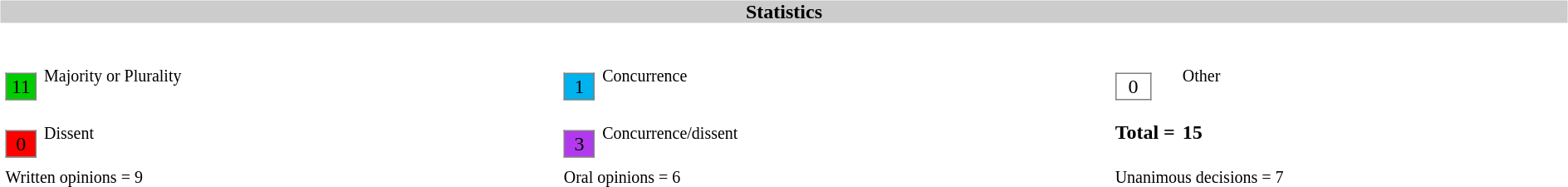<table width=100%>
<tr>
<td><br><table width=100% align=center cellpadding=0 cellspacing=0>
<tr>
<th bgcolor=#CCCCCC>Statistics</th>
</tr>
<tr>
<td><br><table width=100% cellpadding="2" cellspacing="2" border="0"width=25px>
<tr>
<td><br><table border="1" style="border-collapse:collapse;">
<tr>
<td align=center bgcolor=#00CD00 width=25px>11</td>
</tr>
</table>
</td>
<td><small>Majority or Plurality</small></td>
<td width=25px><br><table border="1" style="border-collapse:collapse;">
<tr>
<td align=center width=25px bgcolor=#00B2EE>1</td>
</tr>
</table>
</td>
<td><small>Concurrence</small></td>
<td width=25px><br><table border="1" style="border-collapse:collapse;">
<tr>
<td align=center width=25px bgcolor=white>0</td>
</tr>
</table>
</td>
<td><small>Other</small></td>
</tr>
<tr>
<td width=25px><br><table border="1" style="border-collapse:collapse;">
<tr>
<td align=center width=25px bgcolor=red>0</td>
</tr>
</table>
</td>
<td><small>Dissent</small></td>
<td width=25px><br><table border="1" style="border-collapse:collapse;">
<tr>
<td align=center width=25px bgcolor=#B23AEE>3</td>
</tr>
</table>
</td>
<td><small>Concurrence/dissent</small></td>
<td white-space: nowrap><strong>Total = </strong></td>
<td><strong>15</strong></td>
</tr>
<tr>
<td colspan=2><small>Written opinions = 9</small></td>
<td colspan=2><small>Oral opinions = 6</small></td>
<td colspan=2><small> Unanimous decisions = 7</small></td>
</tr>
</table>
</td>
</tr>
</table>
</td>
</tr>
</table>
